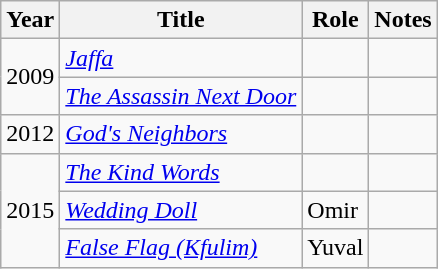<table class="wikitable sortable">
<tr>
<th>Year</th>
<th>Title</th>
<th>Role</th>
<th class="unsortable">Notes</th>
</tr>
<tr>
<td rowspan=2>2009</td>
<td><em><a href='#'>Jaffa</a></em></td>
<td></td>
<td></td>
</tr>
<tr>
<td><em><a href='#'>The Assassin Next Door</a></em></td>
<td></td>
<td></td>
</tr>
<tr>
<td>2012</td>
<td><em><a href='#'>God's Neighbors</a></em></td>
<td></td>
<td></td>
</tr>
<tr>
<td rowspan="3">2015</td>
<td><em><a href='#'>The Kind Words</a></em></td>
<td></td>
<td></td>
</tr>
<tr>
<td><em><a href='#'>Wedding Doll</a></em></td>
<td>Omir</td>
<td></td>
</tr>
<tr>
<td><em><a href='#'>False Flag (Kfulim)</a></em></td>
<td>Yuval</td>
<td></td>
</tr>
</table>
